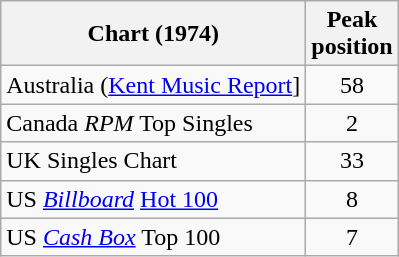<table class="wikitable sortable">
<tr>
<th>Chart (1974)</th>
<th>Peak<br>position</th>
</tr>
<tr>
<td>Australia (<a href='#'>Kent Music Report</a>]</td>
<td style="text-align:center;">58</td>
</tr>
<tr>
<td>Canada <em>RPM</em> Top Singles</td>
<td style="text-align:center;">2</td>
</tr>
<tr>
<td>UK Singles Chart</td>
<td style="text-align:center;">33</td>
</tr>
<tr>
<td>US <em><a href='#'>Billboard</a></em> <a href='#'>Hot 100</a></td>
<td style="text-align:center;">8</td>
</tr>
<tr>
<td>US <em><a href='#'>Cash Box</a></em> Top 100</td>
<td style="text-align:center;">7</td>
</tr>
</table>
